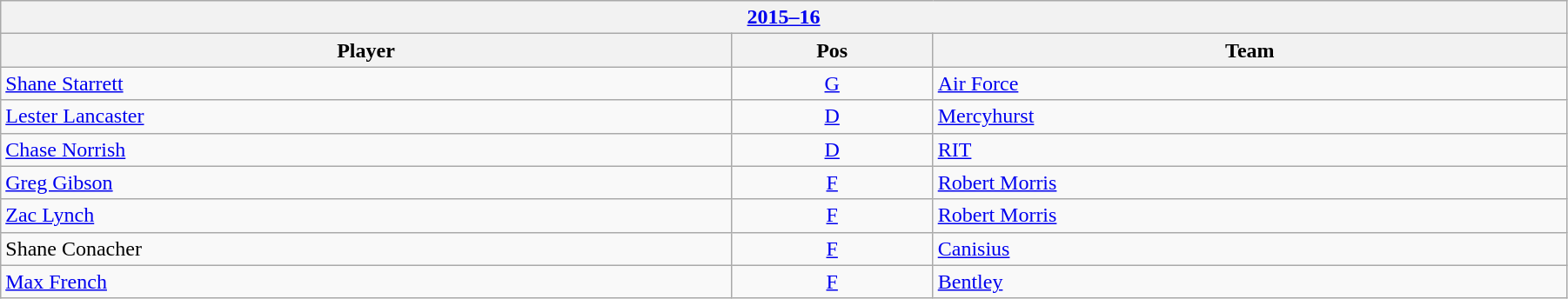<table class="wikitable" width=95%>
<tr>
<th colspan=3><a href='#'>2015–16</a></th>
</tr>
<tr>
<th>Player</th>
<th>Pos</th>
<th>Team</th>
</tr>
<tr>
<td><a href='#'>Shane Starrett</a></td>
<td style="text-align:center;"><a href='#'>G</a></td>
<td><a href='#'>Air Force</a></td>
</tr>
<tr>
<td><a href='#'>Lester Lancaster</a></td>
<td style="text-align:center;"><a href='#'>D</a></td>
<td><a href='#'>Mercyhurst</a></td>
</tr>
<tr>
<td><a href='#'>Chase Norrish</a></td>
<td style="text-align:center;"><a href='#'>D</a></td>
<td><a href='#'>RIT</a></td>
</tr>
<tr>
<td><a href='#'>Greg Gibson</a></td>
<td style="text-align:center;"><a href='#'>F</a></td>
<td><a href='#'>Robert Morris</a></td>
</tr>
<tr>
<td><a href='#'>Zac Lynch</a></td>
<td style="text-align:center;"><a href='#'>F</a></td>
<td><a href='#'>Robert Morris</a></td>
</tr>
<tr>
<td>Shane Conacher</td>
<td style="text-align:center;"><a href='#'>F</a></td>
<td><a href='#'>Canisius</a></td>
</tr>
<tr>
<td><a href='#'>Max French</a></td>
<td style="text-align:center;"><a href='#'>F</a></td>
<td><a href='#'>Bentley</a></td>
</tr>
</table>
